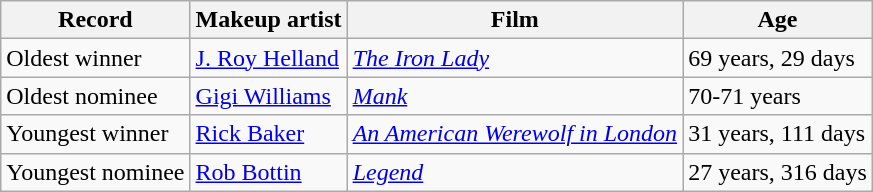<table class="wikitable">
<tr>
<th scope="col">Record</th>
<th scope="col">Makeup artist</th>
<th scope="col">Film</th>
<th scope="col">Age</th>
</tr>
<tr>
<td>Oldest winner</td>
<td><a href='#'>J. Roy Helland</a></td>
<td><em><a href='#'>The Iron Lady</a></em></td>
<td>69 years, 29 days</td>
</tr>
<tr>
<td>Oldest nominee</td>
<td><a href='#'>Gigi Williams</a></td>
<td><em><a href='#'>Mank</a></em></td>
<td>70-71 years</td>
</tr>
<tr>
<td>Youngest winner</td>
<td><a href='#'>Rick Baker</a></td>
<td><em><a href='#'>An American Werewolf in London</a></em></td>
<td>31 years, 111 days</td>
</tr>
<tr>
<td>Youngest nominee</td>
<td><a href='#'>Rob Bottin</a></td>
<td><em><a href='#'>Legend</a></em></td>
<td>27 years, 316 days</td>
</tr>
</table>
